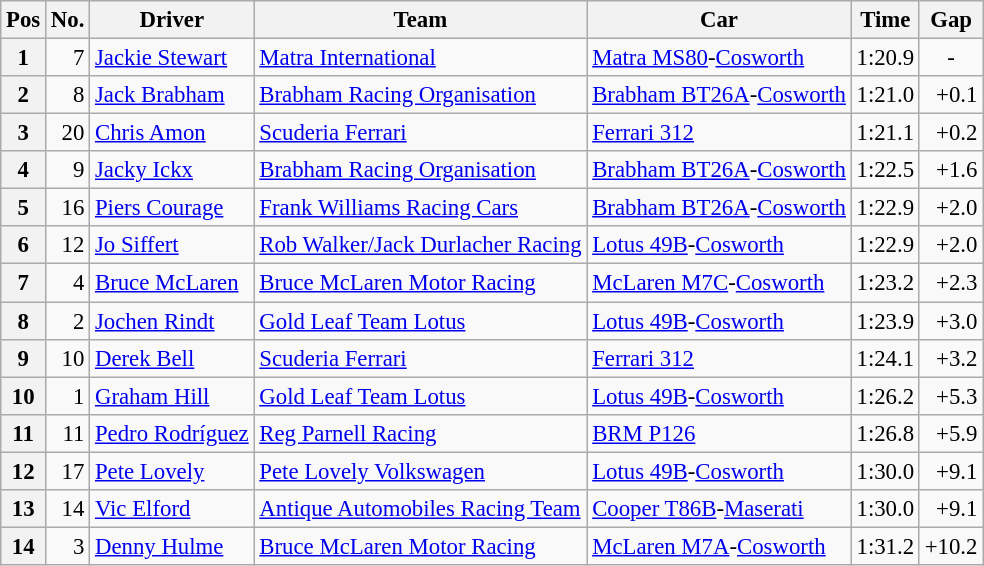<table class="wikitable" style="font-size: 95%;">
<tr>
<th>Pos</th>
<th>No.</th>
<th>Driver</th>
<th>Team</th>
<th>Car</th>
<th>Time</th>
<th>Gap</th>
</tr>
<tr>
<th>1</th>
<td align=right>7</td>
<td> <a href='#'>Jackie Stewart</a></td>
<td><a href='#'>Matra International</a></td>
<td><a href='#'>Matra MS80</a>-<a href='#'>Cosworth</a></td>
<td>1:20.9</td>
<td align=center>-</td>
</tr>
<tr>
<th>2</th>
<td align=right>8</td>
<td> <a href='#'>Jack Brabham</a></td>
<td><a href='#'>Brabham Racing Organisation</a></td>
<td><a href='#'>Brabham BT26A</a>-<a href='#'>Cosworth</a></td>
<td>1:21.0</td>
<td align=right>+0.1</td>
</tr>
<tr>
<th>3</th>
<td align=right>20</td>
<td> <a href='#'>Chris Amon</a></td>
<td><a href='#'>Scuderia Ferrari</a></td>
<td><a href='#'>Ferrari 312</a></td>
<td>1:21.1</td>
<td align=right>+0.2</td>
</tr>
<tr>
<th>4</th>
<td align=right>9</td>
<td> <a href='#'>Jacky Ickx</a></td>
<td><a href='#'>Brabham Racing Organisation</a></td>
<td><a href='#'>Brabham BT26A</a>-<a href='#'>Cosworth</a></td>
<td>1:22.5</td>
<td align=right>+1.6</td>
</tr>
<tr>
<th>5</th>
<td align=right>16</td>
<td> <a href='#'>Piers Courage</a></td>
<td><a href='#'>Frank Williams Racing Cars</a></td>
<td><a href='#'>Brabham BT26A</a>-<a href='#'>Cosworth</a></td>
<td>1:22.9</td>
<td align=right>+2.0</td>
</tr>
<tr>
<th>6</th>
<td align=right>12</td>
<td>  <a href='#'>Jo Siffert</a></td>
<td><a href='#'>Rob Walker/Jack Durlacher Racing</a></td>
<td><a href='#'>Lotus 49B</a>-<a href='#'>Cosworth</a></td>
<td>1:22.9</td>
<td align=right>+2.0</td>
</tr>
<tr>
<th>7</th>
<td align=right>4</td>
<td> <a href='#'>Bruce McLaren</a></td>
<td><a href='#'>Bruce McLaren Motor Racing</a></td>
<td><a href='#'>McLaren M7C</a>-<a href='#'>Cosworth</a></td>
<td>1:23.2</td>
<td align=right>+2.3</td>
</tr>
<tr>
<th>8</th>
<td align=right>2</td>
<td> <a href='#'>Jochen Rindt</a></td>
<td><a href='#'>Gold Leaf Team Lotus</a></td>
<td><a href='#'>Lotus 49B</a>-<a href='#'>Cosworth</a></td>
<td>1:23.9</td>
<td align=right>+3.0</td>
</tr>
<tr>
<th>9</th>
<td align=right>10</td>
<td> <a href='#'>Derek Bell</a></td>
<td><a href='#'>Scuderia Ferrari</a></td>
<td><a href='#'>Ferrari 312</a></td>
<td>1:24.1</td>
<td align=right>+3.2</td>
</tr>
<tr>
<th>10</th>
<td align=right>1</td>
<td> <a href='#'>Graham Hill</a></td>
<td><a href='#'>Gold Leaf Team Lotus</a></td>
<td><a href='#'>Lotus 49B</a>-<a href='#'>Cosworth</a></td>
<td>1:26.2</td>
<td align=right>+5.3</td>
</tr>
<tr>
<th>11</th>
<td align=right>11</td>
<td> <a href='#'>Pedro Rodríguez</a></td>
<td><a href='#'>Reg Parnell Racing</a></td>
<td><a href='#'>BRM P126</a></td>
<td>1:26.8</td>
<td align=right>+5.9</td>
</tr>
<tr>
<th>12</th>
<td align=right>17</td>
<td> <a href='#'>Pete Lovely</a></td>
<td><a href='#'>Pete Lovely Volkswagen</a></td>
<td><a href='#'>Lotus 49B</a>-<a href='#'>Cosworth</a></td>
<td>1:30.0</td>
<td align=right>+9.1</td>
</tr>
<tr>
<th>13</th>
<td align=right>14</td>
<td> <a href='#'>Vic Elford</a></td>
<td><a href='#'>Antique Automobiles Racing Team</a></td>
<td><a href='#'>Cooper T86B</a>-<a href='#'>Maserati</a></td>
<td>1:30.0</td>
<td align=right>+9.1</td>
</tr>
<tr>
<th>14</th>
<td align=right>3</td>
<td> <a href='#'>Denny Hulme</a></td>
<td><a href='#'>Bruce McLaren Motor Racing</a></td>
<td><a href='#'>McLaren M7A</a>-<a href='#'>Cosworth</a></td>
<td>1:31.2</td>
<td align=right>+10.2</td>
</tr>
</table>
